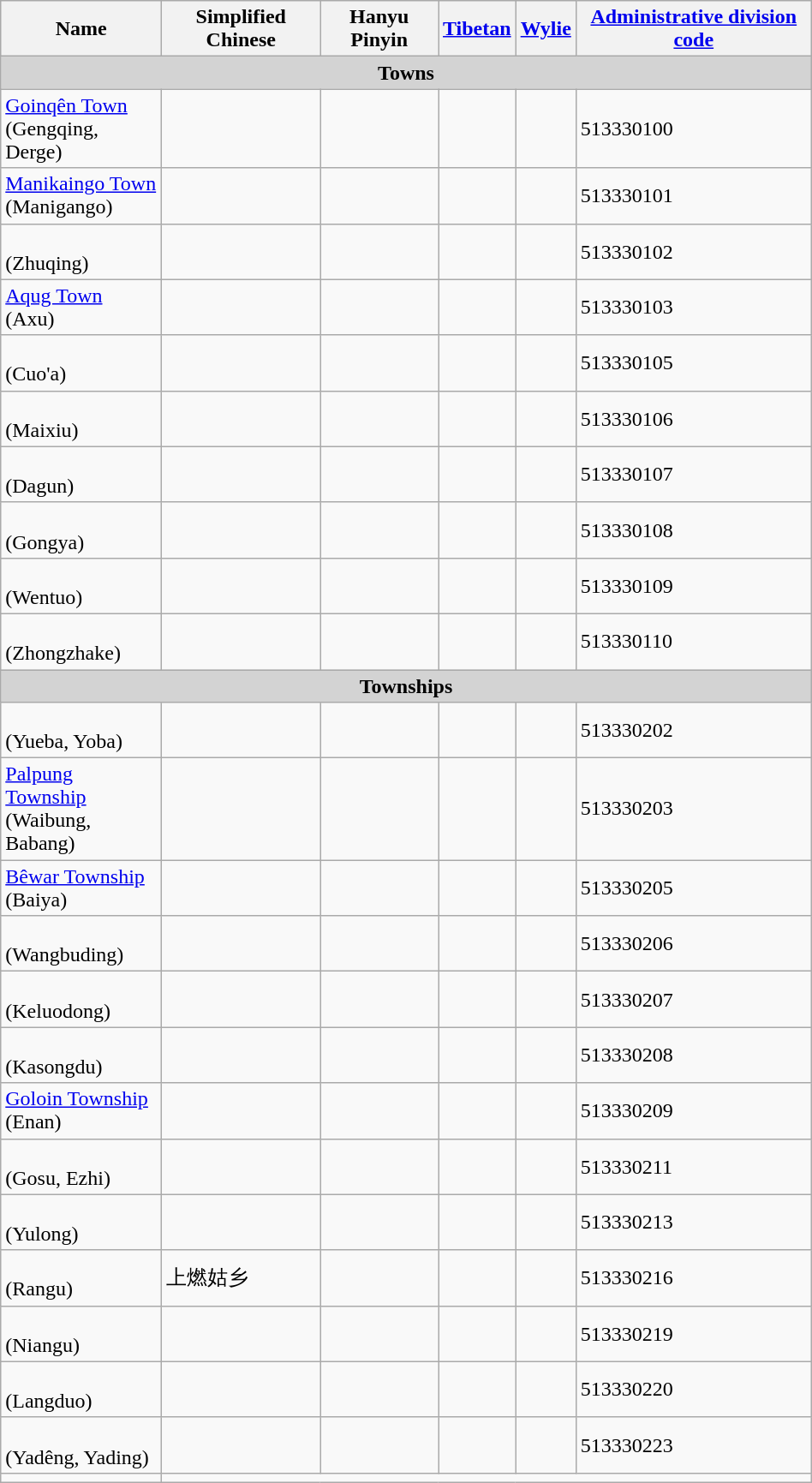<table class="wikitable" align="center" style="width:50%; border="1">
<tr>
<th>Name</th>
<th>Simplified Chinese</th>
<th>Hanyu Pinyin</th>
<th><a href='#'>Tibetan</a></th>
<th><a href='#'>Wylie</a></th>
<th><a href='#'>Administrative division code</a></th>
</tr>
<tr --------->
<td colspan="7"  style="text-align:center; background:#d3d3d3;"><strong>Towns</strong></td>
</tr>
<tr --------->
<td><a href='#'>Goinqên Town</a><br>(Gengqing, Derge)</td>
<td></td>
<td></td>
<td></td>
<td></td>
<td>513330100</td>
</tr>
<tr>
<td><a href='#'>Manikaingo Town</a><br>(Manigango)</td>
<td></td>
<td></td>
<td></td>
<td></td>
<td>513330101</td>
</tr>
<tr>
<td><br>(Zhuqing)</td>
<td></td>
<td></td>
<td></td>
<td></td>
<td>513330102</td>
</tr>
<tr>
<td><a href='#'>Aqug Town</a><br>(Axu)</td>
<td></td>
<td></td>
<td></td>
<td></td>
<td>513330103</td>
</tr>
<tr>
<td><br>(Cuo'a)</td>
<td></td>
<td></td>
<td></td>
<td></td>
<td>513330105</td>
</tr>
<tr>
<td><br>(Maixiu)</td>
<td></td>
<td></td>
<td></td>
<td></td>
<td>513330106</td>
</tr>
<tr>
<td><br>(Dagun)</td>
<td></td>
<td></td>
<td></td>
<td></td>
<td>513330107</td>
</tr>
<tr>
<td><br>(Gongya)</td>
<td></td>
<td></td>
<td></td>
<td></td>
<td>513330108</td>
</tr>
<tr>
<td><br>(Wentuo)</td>
<td></td>
<td></td>
<td></td>
<td></td>
<td>513330109</td>
</tr>
<tr>
<td><br>(Zhongzhake)</td>
<td></td>
<td></td>
<td></td>
<td></td>
<td>513330110</td>
</tr>
<tr --------->
<td colspan="7"  style="text-align:center; background:#d3d3d3;"><strong>Townships</strong></td>
</tr>
<tr --------->
<td><br>(Yueba, Yoba)</td>
<td></td>
<td></td>
<td></td>
<td></td>
<td>513330202</td>
</tr>
<tr>
<td><a href='#'>Palpung Township</a><br>(Waibung, Babang)</td>
<td></td>
<td></td>
<td></td>
<td></td>
<td>513330203</td>
</tr>
<tr>
<td><a href='#'>Bêwar Township</a><br>(Baiya)</td>
<td></td>
<td></td>
<td></td>
<td></td>
<td>513330205</td>
</tr>
<tr>
<td><br>(Wangbuding)</td>
<td></td>
<td></td>
<td></td>
<td></td>
<td>513330206</td>
</tr>
<tr>
<td><br>(Keluodong)</td>
<td></td>
<td></td>
<td></td>
<td></td>
<td>513330207</td>
</tr>
<tr>
<td><br>(Kasongdu)</td>
<td></td>
<td></td>
<td></td>
<td></td>
<td>513330208</td>
</tr>
<tr>
<td><a href='#'>Goloin Township</a><br>(Enan)</td>
<td></td>
<td></td>
<td></td>
<td></td>
<td>513330209</td>
</tr>
<tr>
<td><br>(Gosu, Ezhi)</td>
<td></td>
<td></td>
<td></td>
<td></td>
<td>513330211</td>
</tr>
<tr>
<td><br>(Yulong)</td>
<td></td>
<td></td>
<td></td>
<td></td>
<td>513330213</td>
</tr>
<tr>
<td><br>(Rangu)</td>
<td>上燃姑乡</td>
<td></td>
<td></td>
<td></td>
<td>513330216</td>
</tr>
<tr>
<td><br>(Niangu)</td>
<td></td>
<td></td>
<td></td>
<td></td>
<td>513330219</td>
</tr>
<tr>
<td><br>(Langduo)</td>
<td></td>
<td></td>
<td></td>
<td></td>
<td>513330220</td>
</tr>
<tr>
<td><br>(Yadêng, Yading)</td>
<td></td>
<td></td>
<td></td>
<td></td>
<td>513330223</td>
</tr>
<tr>
<td></td>
</tr>
</table>
